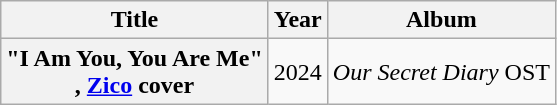<table class="wikitable plainrowheaders" style="text-align:center">
<tr>
<th scope="col">Title</th>
<th scope="col">Year</th>
<th scope="col">Album</th>
</tr>
<tr>
<th scope="row">"I Am You, You Are Me"<br>, <a href='#'>Zico</a> cover</th>
<td>2024</td>
<td><em>Our Secret Diary</em> OST</td>
</tr>
</table>
